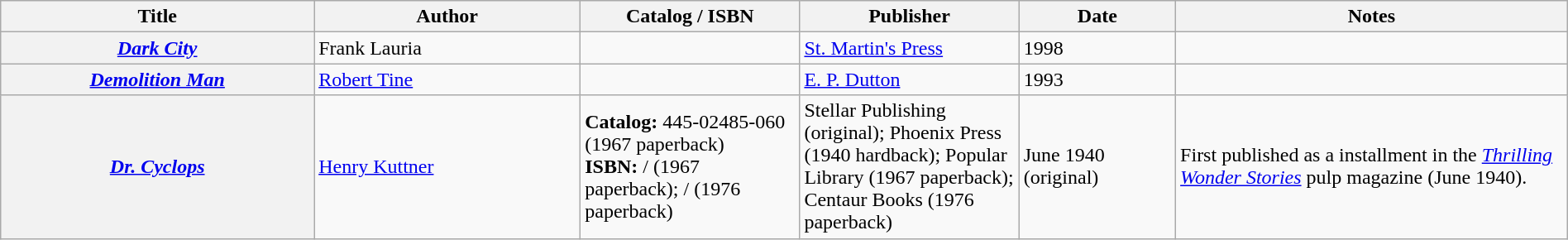<table class="wikitable sortable" style="width:100%;">
<tr>
<th width=20%>Title</th>
<th width=17%>Author</th>
<th width=14%>Catalog / ISBN</th>
<th width=14%>Publisher</th>
<th width=10%>Date</th>
<th width=25%>Notes</th>
</tr>
<tr>
<th><em><a href='#'>Dark City</a></em></th>
<td>Frank Lauria</td>
<td></td>
<td><a href='#'>St. Martin's Press</a></td>
<td>1998</td>
<td></td>
</tr>
<tr>
<th><em><a href='#'>Demolition Man</a></em></th>
<td><a href='#'>Robert Tine</a></td>
<td></td>
<td><a href='#'>E. P. Dutton</a></td>
<td>1993</td>
<td></td>
</tr>
<tr>
<th><em><a href='#'>Dr. Cyclops</a></em></th>
<td><a href='#'>Henry Kuttner</a></td>
<td><strong>Catalog:</strong> 445-02485-060 (1967 paperback) <br> <strong>ISBN:</strong>  /  (1967 paperback);  /  (1976 paperback)</td>
<td>Stellar Publishing (original); Phoenix Press (1940 hardback); Popular Library (1967 paperback); Centaur Books (1976 paperback)</td>
<td>June 1940 (original)</td>
<td>First published as a installment in the <em><a href='#'>Thrilling Wonder Stories</a></em> pulp magazine (June 1940).</td>
</tr>
</table>
